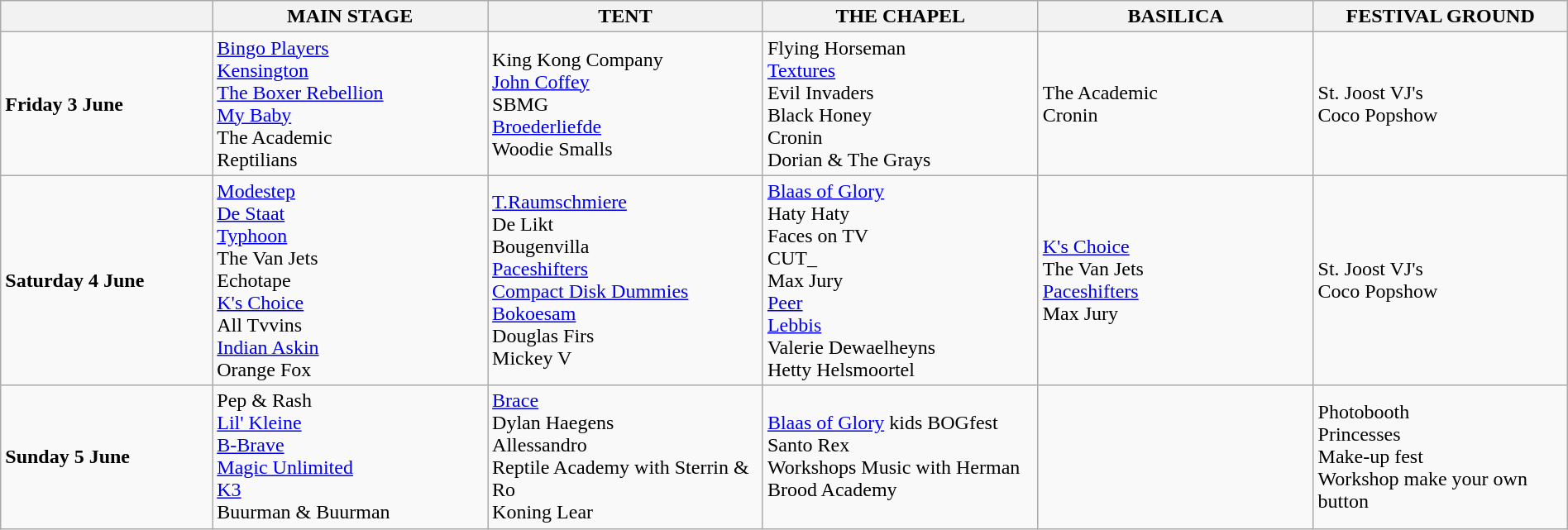<table class="wikitable" width="100%">
<tr>
<th width="10%"></th>
<th width="13%">MAIN STAGE</th>
<th width="13%">TENT</th>
<th width="13%">THE CHAPEL</th>
<th width="13%">BASILICA</th>
<th width="12%">FESTIVAL GROUND</th>
</tr>
<tr>
<td><strong>Friday 3 June</strong></td>
<td><a href='#'>Bingo Players</a><br><a href='#'>Kensington</a><br><a href='#'>The Boxer Rebellion</a><br><a href='#'>My Baby</a><br>The Academic<br>Reptilians</td>
<td>King Kong Company<br><a href='#'>John Coffey</a><br>SBMG<br><a href='#'>Broederliefde</a><br>Woodie Smalls</td>
<td>Flying Horseman<br><a href='#'>Textures</a><br>Evil Invaders<br>Black Honey<br>Cronin<br>Dorian & The Grays</td>
<td>The Academic<br>Cronin<br></td>
<td>St. Joost VJ's<br>Coco Popshow</td>
</tr>
<tr>
<td><strong>Saturday 4 June</strong></td>
<td><a href='#'>Modestep</a><br><a href='#'>De Staat</a><br><a href='#'>Typhoon</a><br>The Van Jets<br>Echotape<br><a href='#'>K's Choice</a><br>All Tvvins<br><a href='#'>Indian Askin</a><br>Orange Fox</td>
<td><a href='#'>T.Raumschmiere</a><br>De Likt<br>Bougenvilla<br><a href='#'>Paceshifters</a><br><a href='#'>Compact Disk Dummies</a><br><a href='#'>Bokoesam</a><br>Douglas Firs<br>Mickey V</td>
<td><a href='#'>Blaas of Glory</a><br>Haty Haty<br>Faces on TV<br>CUT_<br>Max Jury<br><a href='#'>Peer</a><br><a href='#'>Lebbis</a><br>Valerie Dewaelheyns<br>Hetty Helsmoortel</td>
<td><a href='#'>K's Choice</a><br>The Van Jets<br><a href='#'>Paceshifters</a><br>Max Jury<br></td>
<td>St. Joost VJ's<br>Coco Popshow</td>
</tr>
<tr>
<td><strong>Sunday 5 June<br></strong></td>
<td>Pep & Rash<br><a href='#'>Lil' Kleine</a><br><a href='#'>B-Brave</a><br><a href='#'>Magic Unlimited</a><br><a href='#'>K3</a><br>Buurman & Buurman</td>
<td><a href='#'>Brace</a><br>Dylan Haegens<br>Allessandro<br>Reptile Academy with Sterrin & Ro<br>Koning Lear</td>
<td><a href='#'>Blaas of Glory</a> kids BOGfest<br>Santo Rex<br>Workshops Music with Herman Brood Academy</td>
<td></td>
<td>Photobooth<br>Princesses<br>Make-up fest<br>Workshop make your own button</td>
</tr>
</table>
